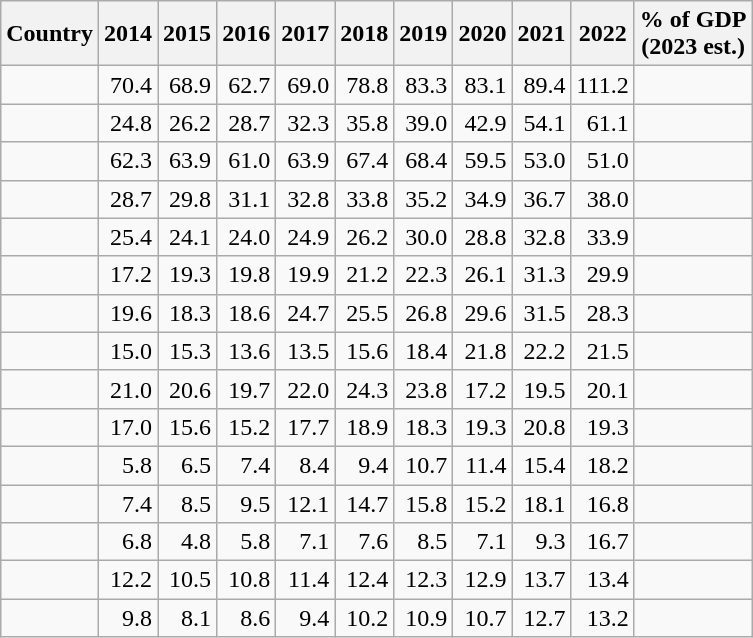<table class="wikitable sortable mw-collapsible" style="text-align: right;">
<tr>
<th>Country</th>
<th>2014</th>
<th>2015</th>
<th>2016</th>
<th>2017</th>
<th>2018</th>
<th>2019</th>
<th>2020</th>
<th>2021</th>
<th>2022</th>
<th>% of GDP<br>(2023 est.)</th>
</tr>
<tr>
<td></td>
<td>70.4</td>
<td>68.9</td>
<td>62.7</td>
<td>69.0</td>
<td>78.8</td>
<td>83.3</td>
<td>83.1</td>
<td>89.4</td>
<td>111.2</td>
<td></td>
</tr>
<tr>
<td></td>
<td>24.8</td>
<td>26.2</td>
<td>28.7</td>
<td>32.3</td>
<td>35.8</td>
<td>39.0</td>
<td>42.9</td>
<td>54.1</td>
<td>61.1</td>
<td></td>
</tr>
<tr>
<td></td>
<td>62.3</td>
<td>63.9</td>
<td>61.0</td>
<td>63.9</td>
<td>67.4</td>
<td>68.4</td>
<td>59.5</td>
<td>53.0</td>
<td>51.0</td>
<td></td>
</tr>
<tr>
<td></td>
<td>28.7</td>
<td>29.8</td>
<td>31.1</td>
<td>32.8</td>
<td>33.8</td>
<td>35.2</td>
<td>34.9</td>
<td>36.7</td>
<td>38.0</td>
<td></td>
</tr>
<tr>
<td></td>
<td>25.4</td>
<td>24.1</td>
<td>24.0</td>
<td>24.9</td>
<td>26.2</td>
<td>30.0</td>
<td>28.8</td>
<td>32.8</td>
<td>33.9</td>
<td></td>
</tr>
<tr>
<td></td>
<td>17.2</td>
<td>19.3</td>
<td>19.8</td>
<td>19.9</td>
<td>21.2</td>
<td>22.3</td>
<td>26.1</td>
<td>31.3</td>
<td>29.9</td>
<td></td>
</tr>
<tr>
<td></td>
<td>19.6</td>
<td>18.3</td>
<td>18.6</td>
<td>24.7</td>
<td>25.5</td>
<td>26.8</td>
<td>29.6</td>
<td>31.5</td>
<td>28.3</td>
<td></td>
</tr>
<tr>
<td></td>
<td>15.0</td>
<td>15.3</td>
<td>13.6</td>
<td>13.5</td>
<td>15.6</td>
<td>18.4</td>
<td>21.8</td>
<td>22.2</td>
<td>21.5</td>
<td></td>
</tr>
<tr>
<td></td>
<td>21.0</td>
<td>20.6</td>
<td>19.7</td>
<td>22.0</td>
<td>24.3</td>
<td>23.8</td>
<td>17.2</td>
<td>19.5</td>
<td>20.1</td>
<td></td>
</tr>
<tr>
<td></td>
<td>17.0</td>
<td>15.6</td>
<td>15.2</td>
<td>17.7</td>
<td>18.9</td>
<td>18.3</td>
<td>19.3</td>
<td>20.8</td>
<td>19.3</td>
<td></td>
</tr>
<tr>
<td></td>
<td>5.8</td>
<td>6.5</td>
<td>7.4</td>
<td>8.4</td>
<td>9.4</td>
<td>10.7</td>
<td>11.4</td>
<td>15.4</td>
<td>18.2</td>
<td></td>
</tr>
<tr>
<td></td>
<td>7.4</td>
<td>8.5</td>
<td>9.5</td>
<td>12.1</td>
<td>14.7</td>
<td>15.8</td>
<td>15.2</td>
<td>18.1</td>
<td>16.8</td>
<td></td>
</tr>
<tr>
<td></td>
<td>6.8</td>
<td>4.8</td>
<td>5.8</td>
<td>7.1</td>
<td>7.6</td>
<td>8.5</td>
<td>7.1</td>
<td>9.3</td>
<td>16.7</td>
<td></td>
</tr>
<tr>
<td></td>
<td>12.2</td>
<td>10.5</td>
<td>10.8</td>
<td>11.4</td>
<td>12.4</td>
<td>12.3</td>
<td>12.9</td>
<td>13.7</td>
<td>13.4</td>
<td></td>
</tr>
<tr>
<td></td>
<td>9.8</td>
<td>8.1</td>
<td>8.6</td>
<td>9.4</td>
<td>10.2</td>
<td>10.9</td>
<td>10.7</td>
<td>12.7</td>
<td>13.2</td>
<td></td>
</tr>
</table>
